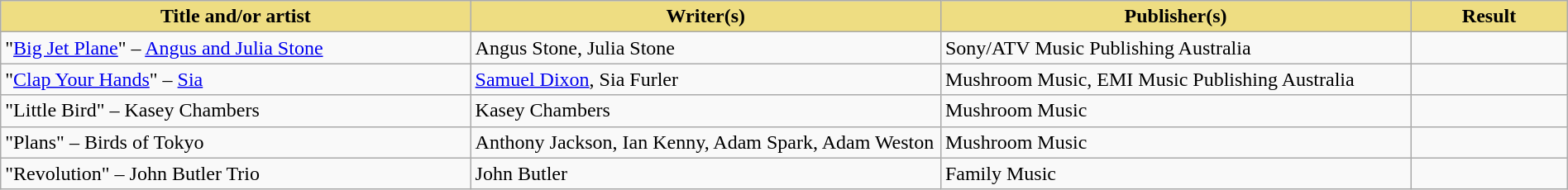<table class="wikitable" width=100%>
<tr>
<th style="width:30%;background:#EEDD82;">Title and/or artist</th>
<th style="width:30%;background:#EEDD82;">Writer(s)</th>
<th style="width:30%;background:#EEDD82;">Publisher(s)</th>
<th style="width:10%;background:#EEDD82;">Result</th>
</tr>
<tr>
<td>"<a href='#'>Big Jet Plane</a>" – <a href='#'>Angus and Julia Stone</a></td>
<td>Angus Stone, Julia Stone</td>
<td>Sony/ATV Music Publishing Australia</td>
<td></td>
</tr>
<tr>
<td>"<a href='#'>Clap Your Hands</a>" – <a href='#'>Sia</a></td>
<td><a href='#'>Samuel Dixon</a>, Sia Furler</td>
<td>Mushroom Music, EMI Music Publishing Australia</td>
<td></td>
</tr>
<tr>
<td>"Little Bird" – Kasey Chambers</td>
<td>Kasey Chambers</td>
<td>Mushroom Music</td>
<td></td>
</tr>
<tr>
<td>"Plans" – Birds of Tokyo</td>
<td>Anthony Jackson, Ian Kenny, Adam Spark, Adam Weston</td>
<td>Mushroom Music</td>
<td></td>
</tr>
<tr>
<td>"Revolution" – John Butler Trio</td>
<td>John Butler</td>
<td>Family Music</td>
<td></td>
</tr>
</table>
